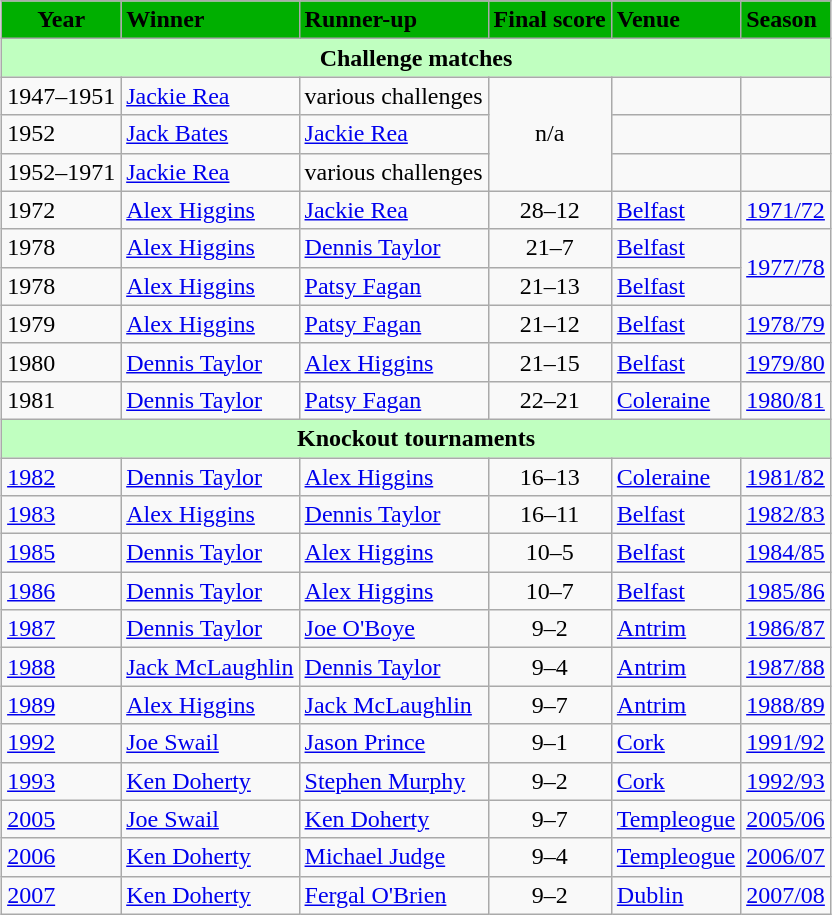<table class="wikitable" style="margin: auto">
<tr>
<th style="text-align: center; background-color: #00af00">Year</th>
<th style="text-align: left; background-color: #00af00">Winner</th>
<th style="text-align: left; background-color: #00af00">Runner-up</th>
<th style="text-align: left; background-color: #00af00">Final score</th>
<th style="text-align: left; background-color: #00af00">Venue</th>
<th style="text-align: left; background-color: #00af00">Season</th>
</tr>
<tr>
<th colspan=6 style="text-align: center; background-color: #c0ffc0">Challenge matches</th>
</tr>
<tr>
<td>1947–1951</td>
<td> <a href='#'>Jackie Rea</a></td>
<td>various challenges</td>
<td style="text-align: center" vstyle="text-align: center" rowspan="3">n/a</td>
<td></td>
<td></td>
</tr>
<tr>
<td>1952</td>
<td> <a href='#'>Jack Bates</a></td>
<td> <a href='#'>Jackie Rea</a></td>
<td></td>
<td></td>
</tr>
<tr>
<td>1952–1971</td>
<td> <a href='#'>Jackie Rea</a></td>
<td>various challenges</td>
<td></td>
<td></td>
</tr>
<tr>
<td>1972</td>
<td> <a href='#'>Alex Higgins</a></td>
<td> <a href='#'>Jackie Rea</a></td>
<td style="text-align: center">28–12</td>
<td> <a href='#'>Belfast</a></td>
<td><a href='#'>1971/72</a></td>
</tr>
<tr>
<td>1978</td>
<td> <a href='#'>Alex Higgins</a></td>
<td> <a href='#'>Dennis Taylor</a></td>
<td style="text-align: center">21–7</td>
<td> <a href='#'>Belfast</a></td>
<td rowspan="2"><a href='#'>1977/78</a></td>
</tr>
<tr>
<td>1978</td>
<td> <a href='#'>Alex Higgins</a></td>
<td> <a href='#'>Patsy Fagan</a></td>
<td style="text-align: center">21–13</td>
<td> <a href='#'>Belfast</a></td>
</tr>
<tr>
<td>1979</td>
<td> <a href='#'>Alex Higgins</a></td>
<td> <a href='#'>Patsy Fagan</a></td>
<td style="text-align: center">21–12</td>
<td> <a href='#'>Belfast</a></td>
<td><a href='#'>1978/79</a></td>
</tr>
<tr>
<td>1980</td>
<td> <a href='#'>Dennis Taylor</a></td>
<td> <a href='#'>Alex Higgins</a></td>
<td style="text-align: center">21–15</td>
<td> <a href='#'>Belfast</a></td>
<td><a href='#'>1979/80</a></td>
</tr>
<tr>
<td>1981</td>
<td> <a href='#'>Dennis Taylor</a></td>
<td> <a href='#'>Patsy Fagan</a></td>
<td style="text-align: center">22–21</td>
<td> <a href='#'>Coleraine</a></td>
<td><a href='#'>1980/81</a></td>
</tr>
<tr>
<th colspan=6 style="text-align: center; background-color: #c0ffc0">Knockout tournaments</th>
</tr>
<tr>
<td><a href='#'>1982</a></td>
<td> <a href='#'>Dennis Taylor</a></td>
<td> <a href='#'>Alex Higgins</a></td>
<td style="text-align: center">16–13</td>
<td> <a href='#'>Coleraine</a></td>
<td><a href='#'>1981/82</a></td>
</tr>
<tr>
<td><a href='#'>1983</a></td>
<td> <a href='#'>Alex Higgins</a></td>
<td> <a href='#'>Dennis Taylor</a></td>
<td style="text-align: center">16–11</td>
<td> <a href='#'>Belfast</a></td>
<td><a href='#'>1982/83</a></td>
</tr>
<tr>
<td><a href='#'>1985</a></td>
<td> <a href='#'>Dennis Taylor</a></td>
<td> <a href='#'>Alex Higgins</a></td>
<td style="text-align: center">10–5</td>
<td> <a href='#'>Belfast</a></td>
<td><a href='#'>1984/85</a></td>
</tr>
<tr>
<td><a href='#'>1986</a></td>
<td> <a href='#'>Dennis Taylor</a></td>
<td> <a href='#'>Alex Higgins</a></td>
<td style="text-align: center">10–7</td>
<td> <a href='#'>Belfast</a></td>
<td><a href='#'>1985/86</a></td>
</tr>
<tr>
<td><a href='#'>1987</a></td>
<td> <a href='#'>Dennis Taylor</a></td>
<td> <a href='#'>Joe O'Boye</a></td>
<td style="text-align: center">9–2</td>
<td> <a href='#'>Antrim</a></td>
<td><a href='#'>1986/87</a></td>
</tr>
<tr>
<td><a href='#'>1988</a></td>
<td> <a href='#'>Jack McLaughlin</a></td>
<td> <a href='#'>Dennis Taylor</a></td>
<td style="text-align: center">9–4</td>
<td> <a href='#'>Antrim</a></td>
<td><a href='#'>1987/88</a></td>
</tr>
<tr>
<td><a href='#'>1989</a></td>
<td> <a href='#'>Alex Higgins</a></td>
<td> <a href='#'>Jack McLaughlin</a></td>
<td style="text-align: center">9–7</td>
<td> <a href='#'>Antrim</a></td>
<td><a href='#'>1988/89</a></td>
</tr>
<tr>
<td><a href='#'>1992</a></td>
<td> <a href='#'>Joe Swail</a></td>
<td> <a href='#'>Jason Prince</a></td>
<td style="text-align: center">9–1</td>
<td> <a href='#'>Cork</a></td>
<td><a href='#'>1991/92</a></td>
</tr>
<tr>
<td><a href='#'>1993</a></td>
<td> <a href='#'>Ken Doherty</a></td>
<td> <a href='#'>Stephen Murphy</a></td>
<td style="text-align: center">9–2</td>
<td> <a href='#'>Cork</a></td>
<td><a href='#'>1992/93</a></td>
</tr>
<tr>
<td><a href='#'>2005</a></td>
<td> <a href='#'>Joe Swail</a></td>
<td> <a href='#'>Ken Doherty</a></td>
<td style="text-align: center">9–7</td>
<td> <a href='#'>Templeogue</a></td>
<td><a href='#'>2005/06</a></td>
</tr>
<tr>
<td><a href='#'>2006</a></td>
<td> <a href='#'>Ken Doherty</a></td>
<td> <a href='#'>Michael Judge</a></td>
<td style="text-align: center">9–4</td>
<td> <a href='#'>Templeogue</a></td>
<td><a href='#'>2006/07</a></td>
</tr>
<tr>
<td><a href='#'>2007</a></td>
<td> <a href='#'>Ken Doherty</a></td>
<td> <a href='#'>Fergal O'Brien</a></td>
<td style="text-align: center">9–2</td>
<td> <a href='#'>Dublin</a></td>
<td><a href='#'>2007/08</a></td>
</tr>
</table>
